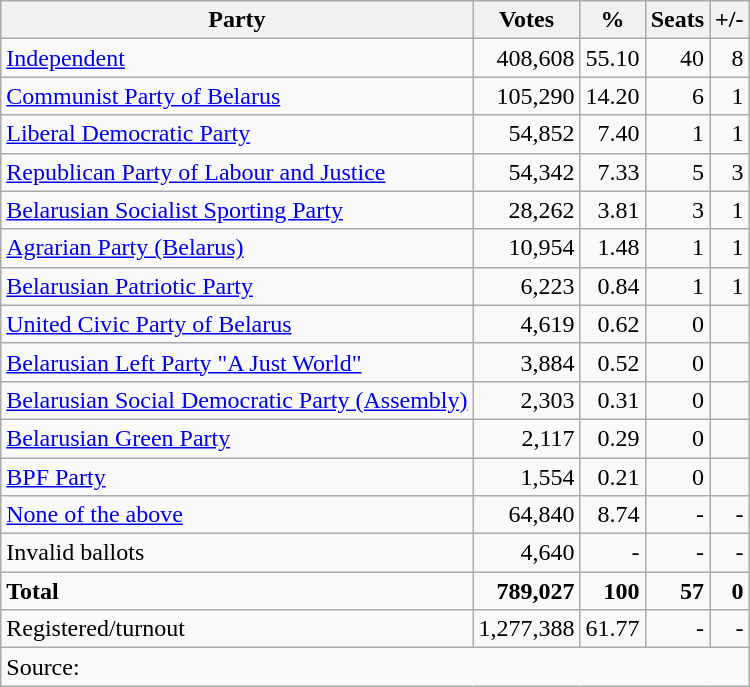<table class="wikitable sortable" style="text-align:right">
<tr>
<th>Party</th>
<th>Votes</th>
<th>%</th>
<th>Seats</th>
<th>+/-</th>
</tr>
<tr>
<td align=left><a href='#'>Independent</a></td>
<td>408,608</td>
<td>55.10</td>
<td>40</td>
<td>8</td>
</tr>
<tr>
<td align=left><a href='#'>Communist Party of Belarus</a></td>
<td>105,290</td>
<td>14.20</td>
<td>6</td>
<td>1</td>
</tr>
<tr>
<td align=left><a href='#'>Liberal Democratic Party</a></td>
<td>54,852</td>
<td>7.40</td>
<td>1</td>
<td>1</td>
</tr>
<tr>
<td align=left><a href='#'>Republican Party of Labour and Justice</a></td>
<td>54,342</td>
<td>7.33</td>
<td>5</td>
<td>3</td>
</tr>
<tr>
<td align=left><a href='#'>Belarusian Socialist Sporting Party</a></td>
<td>28,262</td>
<td>3.81</td>
<td>3</td>
<td>1</td>
</tr>
<tr>
<td align=left><a href='#'>Agrarian Party (Belarus)</a></td>
<td>10,954</td>
<td>1.48</td>
<td>1</td>
<td>1</td>
</tr>
<tr>
<td align=left><a href='#'>Belarusian Patriotic Party</a></td>
<td>6,223</td>
<td>0.84</td>
<td>1</td>
<td>1</td>
</tr>
<tr>
<td align=left><a href='#'>United Civic Party of Belarus</a></td>
<td>4,619</td>
<td>0.62</td>
<td>0</td>
<td></td>
</tr>
<tr>
<td align=left><a href='#'>Belarusian Left Party "A Just World"</a></td>
<td>3,884</td>
<td>0.52</td>
<td>0</td>
<td></td>
</tr>
<tr>
<td align=left><a href='#'>Belarusian Social Democratic Party (Assembly)</a></td>
<td>2,303</td>
<td>0.31</td>
<td>0</td>
<td></td>
</tr>
<tr>
<td align=left><a href='#'>Belarusian Green Party</a></td>
<td>2,117</td>
<td>0.29</td>
<td>0</td>
<td></td>
</tr>
<tr>
<td align=left><a href='#'>BPF Party</a></td>
<td>1,554</td>
<td>0.21</td>
<td>0</td>
<td></td>
</tr>
<tr>
<td align=left><a href='#'>None of the above</a></td>
<td>64,840</td>
<td>8.74</td>
<td>-</td>
<td>-</td>
</tr>
<tr>
<td align=left>Invalid ballots</td>
<td>4,640</td>
<td>-</td>
<td>-</td>
<td>-</td>
</tr>
<tr>
<td align=left><strong>Total</strong></td>
<td><strong>789,027</strong></td>
<td><strong>100</strong></td>
<td><strong>57</strong></td>
<td><strong>0</strong></td>
</tr>
<tr>
<td align=left>Registered/turnout</td>
<td>1,277,388</td>
<td>61.77</td>
<td>-</td>
<td>-</td>
</tr>
<tr>
<td align=left colspan=5>Source: </td>
</tr>
</table>
